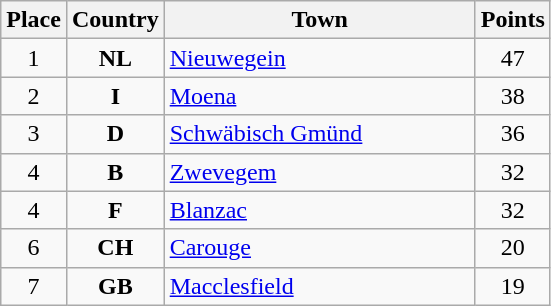<table class="wikitable">
<tr>
<th width="25">Place</th>
<th width="25">Country</th>
<th width="200">Town</th>
<th width="25">Points</th>
</tr>
<tr>
<td align="center">1</td>
<td align="center"><strong>NL</strong></td>
<td align="left"><a href='#'>Nieuwegein</a></td>
<td align="center">47</td>
</tr>
<tr>
<td align="center">2</td>
<td align="center"><strong>I</strong></td>
<td align="left"><a href='#'>Moena</a></td>
<td align="center">38</td>
</tr>
<tr>
<td align="center">3</td>
<td align="center"><strong>D</strong></td>
<td align="left"><a href='#'>Schwäbisch Gmünd</a></td>
<td align="center">36</td>
</tr>
<tr>
<td align="center">4</td>
<td align="center"><strong>B</strong></td>
<td align="left"><a href='#'>Zwevegem</a></td>
<td align="center">32</td>
</tr>
<tr>
<td align="center">4</td>
<td align="center"><strong>F</strong></td>
<td align="left"><a href='#'>Blanzac</a></td>
<td align="center">32</td>
</tr>
<tr>
<td align="center">6</td>
<td align="center"><strong>CH</strong></td>
<td align="left"><a href='#'>Carouge</a></td>
<td align="center">20</td>
</tr>
<tr>
<td align="center">7</td>
<td align="center"><strong>GB</strong></td>
<td align="left"><a href='#'>Macclesfield</a></td>
<td align="center">19</td>
</tr>
</table>
